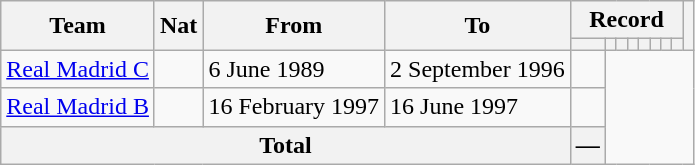<table class="wikitable" style="text-align: center">
<tr>
<th rowspan="2">Team</th>
<th rowspan="2">Nat</th>
<th rowspan="2">From</th>
<th rowspan="2">To</th>
<th colspan="8">Record</th>
<th rowspan=2></th>
</tr>
<tr>
<th></th>
<th></th>
<th></th>
<th></th>
<th></th>
<th></th>
<th></th>
<th></th>
</tr>
<tr>
<td align="left"><a href='#'>Real Madrid C</a></td>
<td></td>
<td align=left>6 June 1989</td>
<td align=left>2 September 1996<br></td>
<td></td>
</tr>
<tr>
<td align="left"><a href='#'>Real Madrid B</a></td>
<td></td>
<td align=left>16 February 1997</td>
<td align=left>16 June 1997<br></td>
<td></td>
</tr>
<tr>
<th colspan="4">Total<br></th>
<th>—</th>
</tr>
</table>
